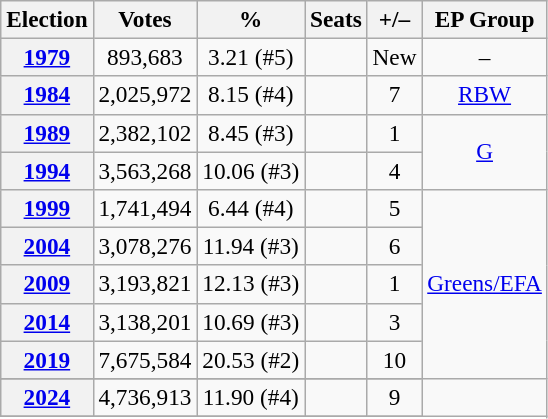<table class="wikitable" style="font-size:97%; text-align:center;">
<tr>
<th>Election</th>
<th>Votes</th>
<th>%</th>
<th>Seats</th>
<th>+/–</th>
<th>EP Group</th>
</tr>
<tr>
<th><a href='#'>1979</a></th>
<td>893,683</td>
<td>3.21 (#5)</td>
<td></td>
<td>New</td>
<td>–</td>
</tr>
<tr>
<th><a href='#'>1984</a></th>
<td>2,025,972</td>
<td>8.15 (#4)</td>
<td></td>
<td> 7</td>
<td><a href='#'>RBW</a></td>
</tr>
<tr>
<th><a href='#'>1989</a></th>
<td>2,382,102</td>
<td>8.45 (#3)</td>
<td></td>
<td> 1</td>
<td rowspan=2><a href='#'>G</a></td>
</tr>
<tr>
<th><a href='#'>1994</a></th>
<td>3,563,268</td>
<td>10.06 (#3)</td>
<td></td>
<td> 4</td>
</tr>
<tr>
<th><a href='#'>1999</a></th>
<td>1,741,494</td>
<td>6.44 (#4)</td>
<td></td>
<td> 5</td>
<td rowspan=6><a href='#'>Greens/EFA</a></td>
</tr>
<tr>
<th><a href='#'>2004</a></th>
<td>3,078,276</td>
<td>11.94 (#3)</td>
<td></td>
<td> 6</td>
</tr>
<tr>
<th><a href='#'>2009</a></th>
<td>3,193,821</td>
<td>12.13 (#3)</td>
<td></td>
<td> 1</td>
</tr>
<tr>
<th><a href='#'>2014</a></th>
<td>3,138,201</td>
<td>10.69 (#3)</td>
<td></td>
<td> 3</td>
</tr>
<tr>
<th><a href='#'>2019</a></th>
<td>7,675,584</td>
<td>20.53 (#2)</td>
<td></td>
<td> 10</td>
</tr>
<tr>
</tr>
<tr>
<th><a href='#'>2024</a></th>
<td>4,736,913</td>
<td>11.90 (#4)</td>
<td></td>
<td> 9</td>
</tr>
<tr>
</tr>
</table>
